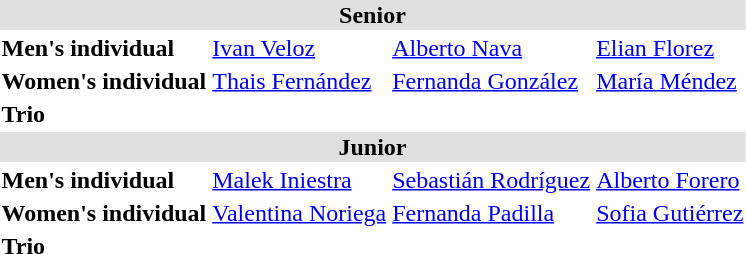<table>
<tr bgcolor="DFDFDF">
<td colspan="5" align="center"><strong>Senior</strong></td>
</tr>
<tr>
<th scope=row style="text-align:left">Men's individual</th>
<td> <a href='#'>Ivan Veloz</a></td>
<td> <a href='#'>Alberto Nava</a></td>
<td> <a href='#'>Elian Florez</a></td>
</tr>
<tr>
<th scope=row style="text-align:left">Women's individual</th>
<td> <a href='#'>Thais Fernández</a></td>
<td> <a href='#'>Fernanda González</a></td>
<td> <a href='#'>María Méndez</a></td>
</tr>
<tr>
<th scope=row style="text-align:left">Trio</th>
<td></td>
<td></td>
<td></td>
</tr>
<tr bgcolor="DFDFDF">
<td colspan="5" align="center"><strong>Junior</strong></td>
</tr>
<tr>
<th scope=row style="text-align:left">Men's individual</th>
<td> <a href='#'>Malek Iniestra</a></td>
<td> <a href='#'>Sebastián Rodríguez</a></td>
<td> <a href='#'>Alberto Forero</a></td>
</tr>
<tr>
<th scope=row style="text-align:left">Women's individual</th>
<td> <a href='#'>Valentina Noriega</a></td>
<td> <a href='#'>Fernanda Padilla</a></td>
<td> <a href='#'>Sofia Gutiérrez</a></td>
</tr>
<tr>
<th scope=row style="text-align:left">Trio</th>
<td></td>
<td></td>
<td></td>
</tr>
</table>
